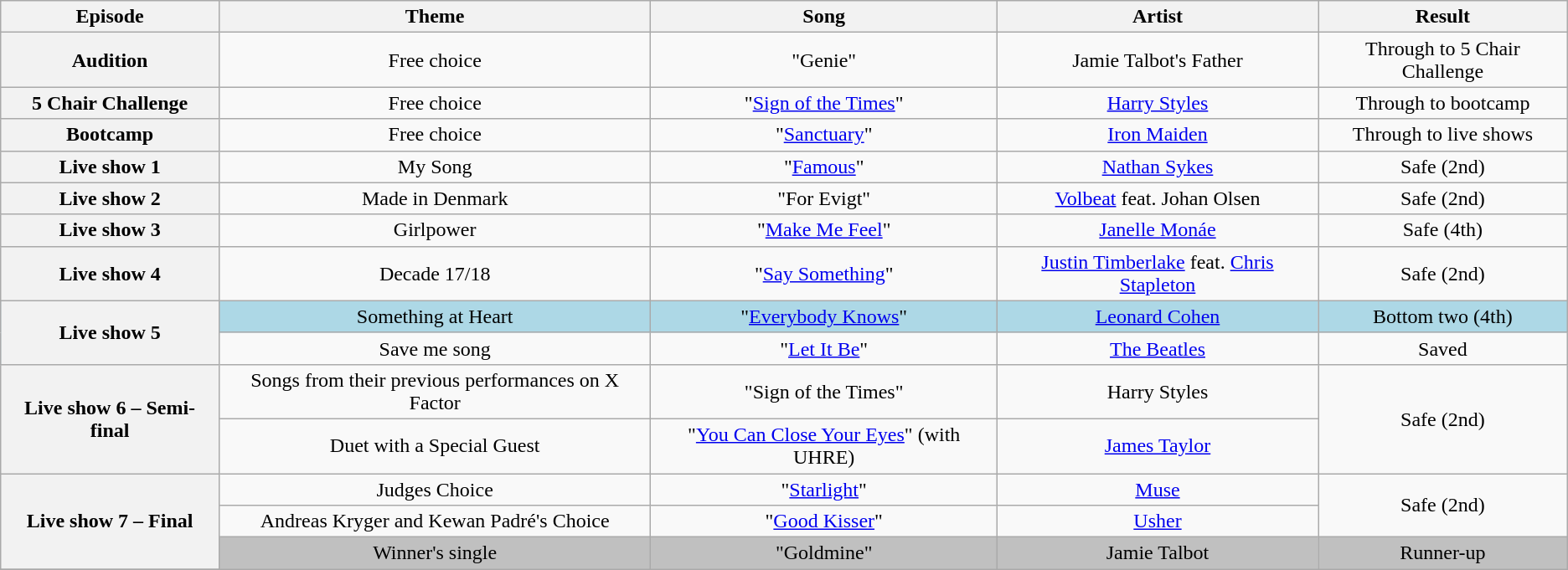<table class="wikitable" style="text-align:center;">
<tr>
<th scope="col">Episode</th>
<th scope="col">Theme</th>
<th scope="col">Song</th>
<th scope="col">Artist</th>
<th scope="col">Result</th>
</tr>
<tr>
<th scope="row">Audition</th>
<td>Free choice</td>
<td>"Genie"</td>
<td>Jamie Talbot's Father</td>
<td>Through to 5 Chair Challenge</td>
</tr>
<tr>
<th scope="row">5 Chair Challenge</th>
<td>Free choice</td>
<td>"<a href='#'>Sign of the Times</a>"</td>
<td><a href='#'>Harry Styles</a></td>
<td>Through to bootcamp</td>
</tr>
<tr>
<th scope="row">Bootcamp</th>
<td>Free choice</td>
<td>"<a href='#'>Sanctuary</a>"</td>
<td><a href='#'>Iron Maiden</a></td>
<td>Through to live shows</td>
</tr>
<tr>
<th scope="row">Live show 1</th>
<td>My Song</td>
<td>"<a href='#'>Famous</a>"</td>
<td><a href='#'>Nathan Sykes</a></td>
<td>Safe (2nd)</td>
</tr>
<tr>
<th scope="row">Live show 2</th>
<td>Made in Denmark</td>
<td>"For Evigt"</td>
<td><a href='#'>Volbeat</a> feat. Johan Olsen</td>
<td>Safe (2nd)</td>
</tr>
<tr>
<th scope="row">Live show 3</th>
<td>Girlpower</td>
<td>"<a href='#'>Make Me Feel</a>"</td>
<td><a href='#'>Janelle Monáe</a></td>
<td>Safe (4th)</td>
</tr>
<tr>
<th scope="row">Live show 4</th>
<td>Decade 17/18</td>
<td>"<a href='#'>Say Something</a>"</td>
<td><a href='#'>Justin Timberlake</a> feat. <a href='#'>Chris Stapleton</a></td>
<td>Safe (2nd)</td>
</tr>
<tr bgcolor=lightblue>
<th scope="row" rowspan="2">Live show 5</th>
<td>Something at Heart</td>
<td>"<a href='#'>Everybody Knows</a>"</td>
<td><a href='#'>Leonard Cohen</a></td>
<td>Bottom two (4th)</td>
</tr>
<tr>
<td>Save me song</td>
<td>"<a href='#'>Let It Be</a>"</td>
<td><a href='#'>The Beatles</a></td>
<td>Saved</td>
</tr>
<tr>
<th scope="row" rowspan="2">Live show 6 – Semi-final</th>
<td>Songs from their previous performances on X Factor</td>
<td>"Sign of the Times"</td>
<td>Harry Styles</td>
<td rowspan="2">Safe (2nd)</td>
</tr>
<tr>
<td>Duet with a Special Guest</td>
<td>"<a href='#'>You Can Close Your Eyes</a>" (with UHRE)</td>
<td><a href='#'>James Taylor</a></td>
</tr>
<tr>
<th scope="row" rowspan="3">Live show 7 – Final</th>
<td>Judges Choice</td>
<td>"<a href='#'>Starlight</a>"</td>
<td><a href='#'>Muse</a></td>
<td rowspan="2">Safe (2nd)</td>
</tr>
<tr>
<td>Andreas Kryger and Kewan Padré's Choice</td>
<td>"<a href='#'>Good Kisser</a>"</td>
<td><a href='#'>Usher</a></td>
</tr>
<tr bgcolor=silver>
<td>Winner's single</td>
<td>"Goldmine"</td>
<td>Jamie Talbot</td>
<td>Runner-up</td>
</tr>
<tr>
</tr>
</table>
